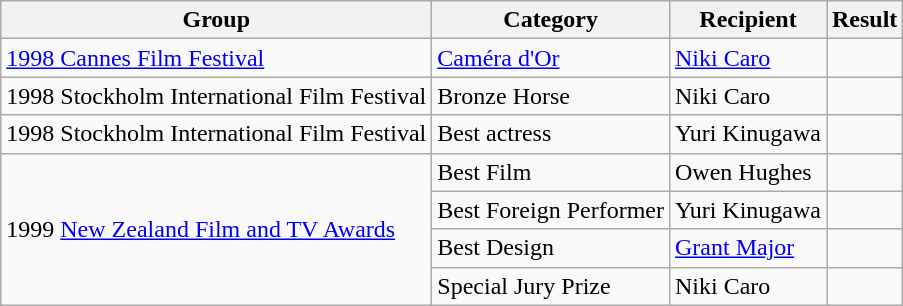<table class="wikitable">
<tr>
<th>Group</th>
<th>Category</th>
<th>Recipient</th>
<th>Result</th>
</tr>
<tr>
<td><a href='#'>1998 Cannes Film Festival</a></td>
<td><a href='#'>Caméra d'Or</a></td>
<td><a href='#'>Niki Caro</a></td>
<td></td>
</tr>
<tr>
<td>1998 Stockholm International Film Festival</td>
<td>Bronze Horse</td>
<td>Niki Caro</td>
<td></td>
</tr>
<tr>
<td>1998 Stockholm International Film Festival</td>
<td>Best actress</td>
<td>Yuri Kinugawa</td>
<td></td>
</tr>
<tr>
<td rowspan="4">1999 <a href='#'>New Zealand Film and TV Awards</a></td>
<td>Best Film</td>
<td>Owen Hughes</td>
<td></td>
</tr>
<tr>
<td>Best Foreign Performer</td>
<td>Yuri Kinugawa</td>
<td></td>
</tr>
<tr>
<td>Best Design</td>
<td><a href='#'>Grant Major</a></td>
<td></td>
</tr>
<tr>
<td>Special Jury Prize</td>
<td>Niki Caro</td>
<td></td>
</tr>
</table>
